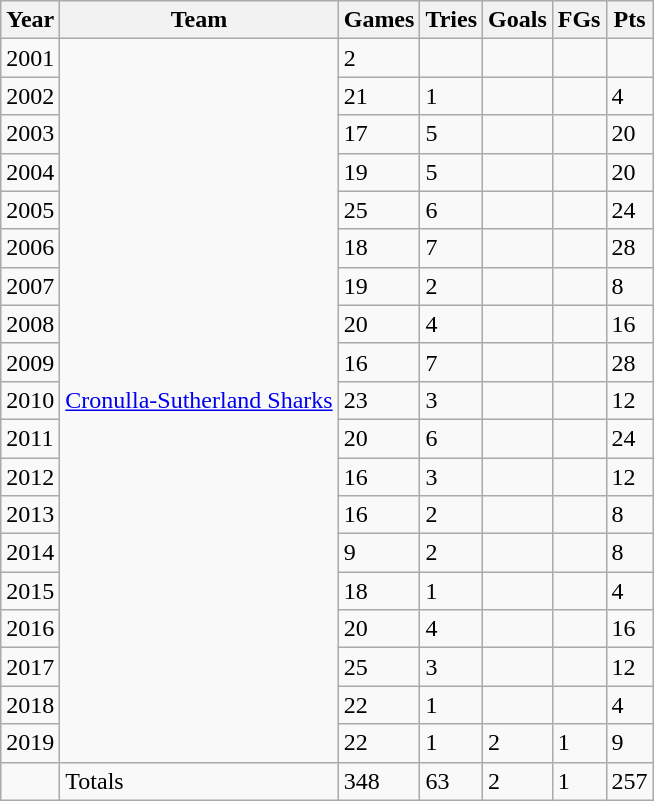<table class="wikitable">
<tr>
<th>Year</th>
<th>Team</th>
<th>Games</th>
<th>Tries</th>
<th>Goals</th>
<th>FGs</th>
<th>Pts</th>
</tr>
<tr>
<td>2001</td>
<td rowspan="19"> <a href='#'>Cronulla-Sutherland Sharks</a></td>
<td>2</td>
<td></td>
<td></td>
<td></td>
<td></td>
</tr>
<tr>
<td>2002</td>
<td>21</td>
<td>1</td>
<td></td>
<td></td>
<td>4</td>
</tr>
<tr>
<td>2003</td>
<td>17</td>
<td>5</td>
<td></td>
<td></td>
<td>20</td>
</tr>
<tr>
<td>2004</td>
<td>19</td>
<td>5</td>
<td></td>
<td></td>
<td>20</td>
</tr>
<tr>
<td>2005</td>
<td>25</td>
<td>6</td>
<td></td>
<td></td>
<td>24</td>
</tr>
<tr>
<td>2006</td>
<td>18</td>
<td>7</td>
<td></td>
<td></td>
<td>28</td>
</tr>
<tr>
<td>2007</td>
<td>19</td>
<td>2</td>
<td></td>
<td></td>
<td>8</td>
</tr>
<tr>
<td>2008</td>
<td>20</td>
<td>4</td>
<td></td>
<td></td>
<td>16</td>
</tr>
<tr>
<td>2009</td>
<td>16</td>
<td>7</td>
<td></td>
<td></td>
<td>28</td>
</tr>
<tr>
<td>2010</td>
<td>23</td>
<td>3</td>
<td></td>
<td></td>
<td>12</td>
</tr>
<tr>
<td>2011</td>
<td>20</td>
<td>6</td>
<td></td>
<td></td>
<td>24</td>
</tr>
<tr>
<td>2012</td>
<td>16</td>
<td>3</td>
<td></td>
<td></td>
<td>12</td>
</tr>
<tr>
<td>2013</td>
<td>16</td>
<td>2</td>
<td></td>
<td></td>
<td>8</td>
</tr>
<tr>
<td>2014</td>
<td>9</td>
<td>2</td>
<td></td>
<td></td>
<td>8</td>
</tr>
<tr>
<td>2015</td>
<td>18</td>
<td>1</td>
<td></td>
<td></td>
<td>4</td>
</tr>
<tr>
<td>2016</td>
<td>20</td>
<td>4</td>
<td></td>
<td></td>
<td>16</td>
</tr>
<tr>
<td>2017</td>
<td>25</td>
<td>3</td>
<td></td>
<td></td>
<td>12</td>
</tr>
<tr>
<td>2018</td>
<td>22</td>
<td>1</td>
<td></td>
<td></td>
<td>4</td>
</tr>
<tr>
<td>2019</td>
<td>22</td>
<td>1</td>
<td>2</td>
<td>1</td>
<td>9</td>
</tr>
<tr>
<td></td>
<td>Totals</td>
<td>348</td>
<td>63</td>
<td>2</td>
<td>1</td>
<td>257</td>
</tr>
</table>
